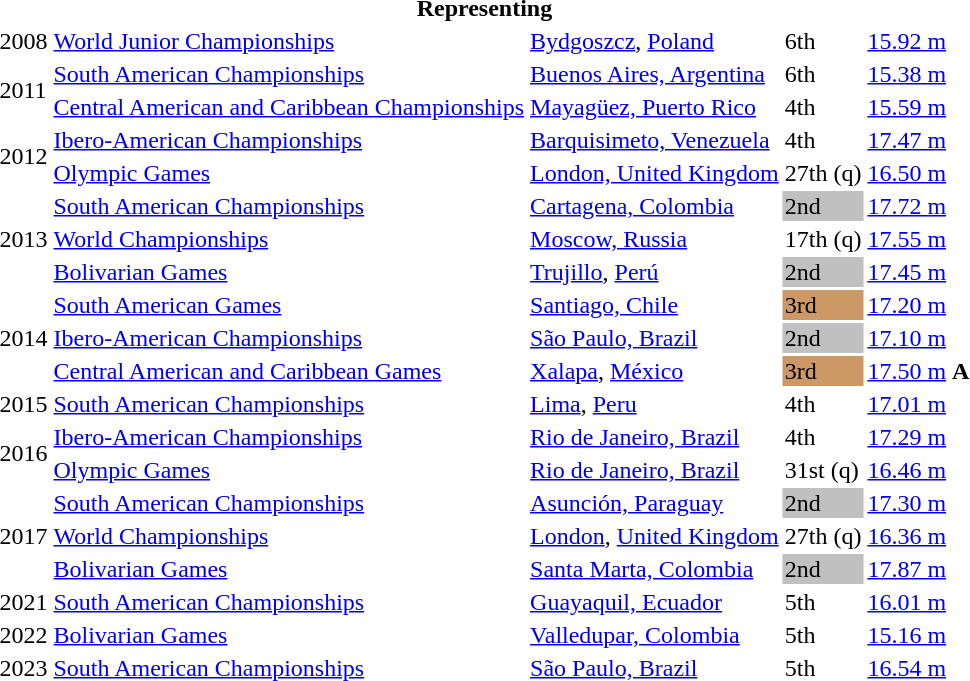<table>
<tr>
<th colspan="5">Representing </th>
</tr>
<tr>
<td>2008</td>
<td><a href='#'>World Junior Championships</a></td>
<td><a href='#'>Bydgoszcz</a>, <a href='#'>Poland</a></td>
<td>6th</td>
<td><a href='#'>15.92 m</a></td>
</tr>
<tr>
<td rowspan=2>2011</td>
<td><a href='#'>South American Championships</a></td>
<td><a href='#'>Buenos Aires, Argentina</a></td>
<td>6th</td>
<td><a href='#'>15.38 m</a></td>
</tr>
<tr>
<td><a href='#'>Central American and Caribbean Championships</a></td>
<td><a href='#'>Mayagüez, Puerto Rico</a></td>
<td>4th</td>
<td><a href='#'>15.59 m</a></td>
</tr>
<tr>
<td rowspan=2>2012</td>
<td><a href='#'>Ibero-American Championships</a></td>
<td><a href='#'>Barquisimeto, Venezuela</a></td>
<td>4th</td>
<td><a href='#'>17.47 m</a></td>
</tr>
<tr>
<td><a href='#'>Olympic Games</a></td>
<td><a href='#'>London, United Kingdom</a></td>
<td>27th (q)</td>
<td><a href='#'>16.50 m</a></td>
</tr>
<tr>
<td rowspan=3>2013</td>
<td><a href='#'>South American Championships</a></td>
<td><a href='#'>Cartagena, Colombia</a></td>
<td bgcolor=silver>2nd</td>
<td><a href='#'>17.72 m</a></td>
</tr>
<tr>
<td><a href='#'>World Championships</a></td>
<td><a href='#'>Moscow, Russia</a></td>
<td>17th (q)</td>
<td><a href='#'>17.55 m</a></td>
</tr>
<tr>
<td><a href='#'>Bolivarian Games</a></td>
<td><a href='#'>Trujillo</a>, <a href='#'>Perú</a></td>
<td bgcolor=silver>2nd</td>
<td><a href='#'>17.45 m</a></td>
</tr>
<tr>
<td rowspan=3>2014</td>
<td><a href='#'>South American Games</a></td>
<td><a href='#'>Santiago, Chile</a></td>
<td bgcolor=cc9966>3rd</td>
<td><a href='#'>17.20 m</a></td>
</tr>
<tr>
<td><a href='#'>Ibero-American Championships</a></td>
<td><a href='#'>São Paulo, Brazil</a></td>
<td bgcolor="silver">2nd</td>
<td><a href='#'>17.10 m</a></td>
</tr>
<tr>
<td><a href='#'>Central American and Caribbean Games</a></td>
<td><a href='#'>Xalapa</a>, <a href='#'>México</a></td>
<td bgcolor="cc9966">3rd</td>
<td><a href='#'>17.50 m</a> <strong>A</strong></td>
</tr>
<tr>
<td>2015</td>
<td><a href='#'>South American Championships</a></td>
<td><a href='#'>Lima</a>, <a href='#'>Peru</a></td>
<td>4th</td>
<td><a href='#'>17.01 m</a></td>
</tr>
<tr>
<td rowspan=2>2016</td>
<td><a href='#'>Ibero-American Championships</a></td>
<td><a href='#'>Rio de Janeiro, Brazil</a></td>
<td>4th</td>
<td><a href='#'>17.29 m</a></td>
</tr>
<tr>
<td><a href='#'>Olympic Games</a></td>
<td><a href='#'>Rio de Janeiro, Brazil</a></td>
<td>31st (q)</td>
<td><a href='#'>16.46 m</a></td>
</tr>
<tr>
<td rowspan=3>2017</td>
<td><a href='#'>South American Championships</a></td>
<td><a href='#'>Asunción, Paraguay</a></td>
<td bgcolor=silver>2nd</td>
<td><a href='#'>17.30 m</a></td>
</tr>
<tr>
<td><a href='#'>World Championships</a></td>
<td><a href='#'>London</a>, <a href='#'>United Kingdom</a></td>
<td>27th (q)</td>
<td><a href='#'>16.36 m</a></td>
</tr>
<tr>
<td><a href='#'>Bolivarian Games</a></td>
<td><a href='#'>Santa Marta, Colombia</a></td>
<td bgcolor=silver>2nd</td>
<td><a href='#'>17.87 m</a></td>
</tr>
<tr>
<td>2021</td>
<td><a href='#'>South American Championships</a></td>
<td><a href='#'>Guayaquil, Ecuador</a></td>
<td>5th</td>
<td><a href='#'>16.01 m</a></td>
</tr>
<tr>
<td>2022</td>
<td><a href='#'>Bolivarian Games</a></td>
<td><a href='#'>Valledupar, Colombia</a></td>
<td>5th</td>
<td><a href='#'>15.16 m</a></td>
</tr>
<tr>
<td>2023</td>
<td><a href='#'>South American Championships</a></td>
<td><a href='#'>São Paulo, Brazil</a></td>
<td>5th</td>
<td><a href='#'>16.54 m</a></td>
</tr>
</table>
